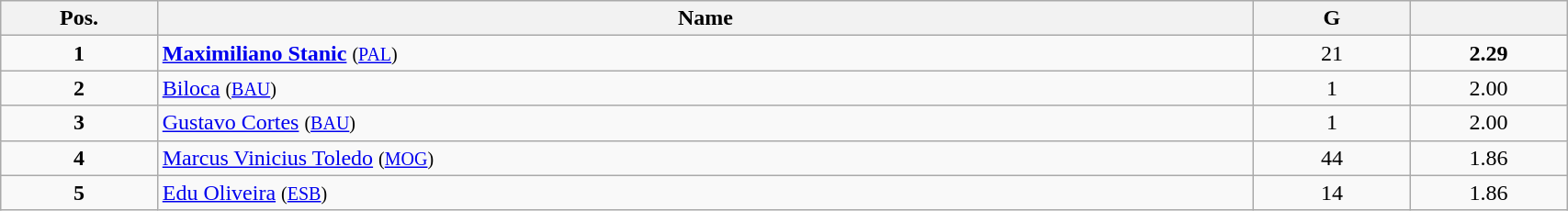<table class="wikitable" style="width:90%;">
<tr>
<th style="width:10%;">Pos.</th>
<th style="width:70%;">Name</th>
<th style="width:10%;">G</th>
<th style="width:10%;"></th>
</tr>
<tr align=center>
<td><strong>1</strong></td>
<td align=left> <strong><a href='#'>Maximiliano Stanic</a></strong> <small>(<a href='#'>PAL</a>)</small></td>
<td>21</td>
<td><strong>2.29</strong></td>
</tr>
<tr align=center>
<td><strong>2</strong></td>
<td align=left> <a href='#'>Biloca</a> <small>(<a href='#'>BAU</a>)</small></td>
<td>1</td>
<td>2.00</td>
</tr>
<tr align=center>
<td><strong>3</strong></td>
<td align=left> <a href='#'>Gustavo Cortes</a> <small>(<a href='#'>BAU</a>)</small></td>
<td>1</td>
<td>2.00</td>
</tr>
<tr align=center>
<td><strong>4</strong></td>
<td align=left> <a href='#'>Marcus Vinicius Toledo</a> <small>(<a href='#'>MOG</a>)</small></td>
<td>44</td>
<td>1.86</td>
</tr>
<tr align=center>
<td><strong>5</strong></td>
<td align=left> <a href='#'>Edu Oliveira</a> <small>(<a href='#'>ESB</a>)</small></td>
<td>14</td>
<td>1.86</td>
</tr>
</table>
